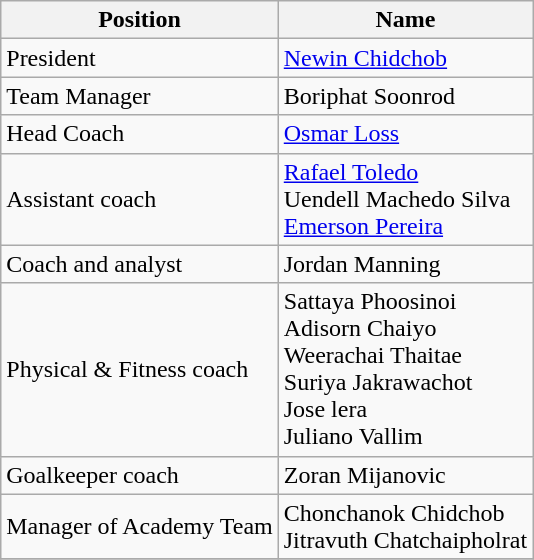<table class="wikitable">
<tr>
<th>Position</th>
<th>Name</th>
</tr>
<tr>
<td>President</td>
<td> <a href='#'>Newin Chidchob</a></td>
</tr>
<tr>
<td>Team Manager</td>
<td> Boriphat Soonrod</td>
</tr>
<tr>
<td>Head Coach</td>
<td> <a href='#'>Osmar Loss</a></td>
</tr>
<tr>
<td>Assistant coach</td>
<td> <a href='#'>Rafael Toledo</a> <br>  Uendell Machedo Silva <br>  <a href='#'>Emerson Pereira</a></td>
</tr>
<tr>
<td>Coach and analyst</td>
<td> Jordan Manning</td>
</tr>
<tr>
<td>Physical & Fitness coach</td>
<td> Sattaya Phoosinoi <br>  Adisorn Chaiyo <br>  Weerachai Thaitae <br> Suriya Jakrawachot <br> Jose lera <br>  Juliano Vallim</td>
</tr>
<tr>
<td>Goalkeeper coach</td>
<td> Zoran Mijanovic</td>
</tr>
<tr>
<td>Manager of Academy Team</td>
<td> Chonchanok Chidchob <br>  Jitravuth Chatchaipholrat</td>
</tr>
<tr>
</tr>
</table>
